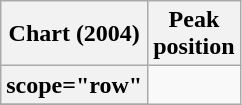<table class="wikitable plainrowheaders sortable">
<tr>
<th scope="col">Chart (2004)</th>
<th scope="col">Peak<br>position</th>
</tr>
<tr>
<th>scope="row" </th>
</tr>
<tr>
</tr>
</table>
